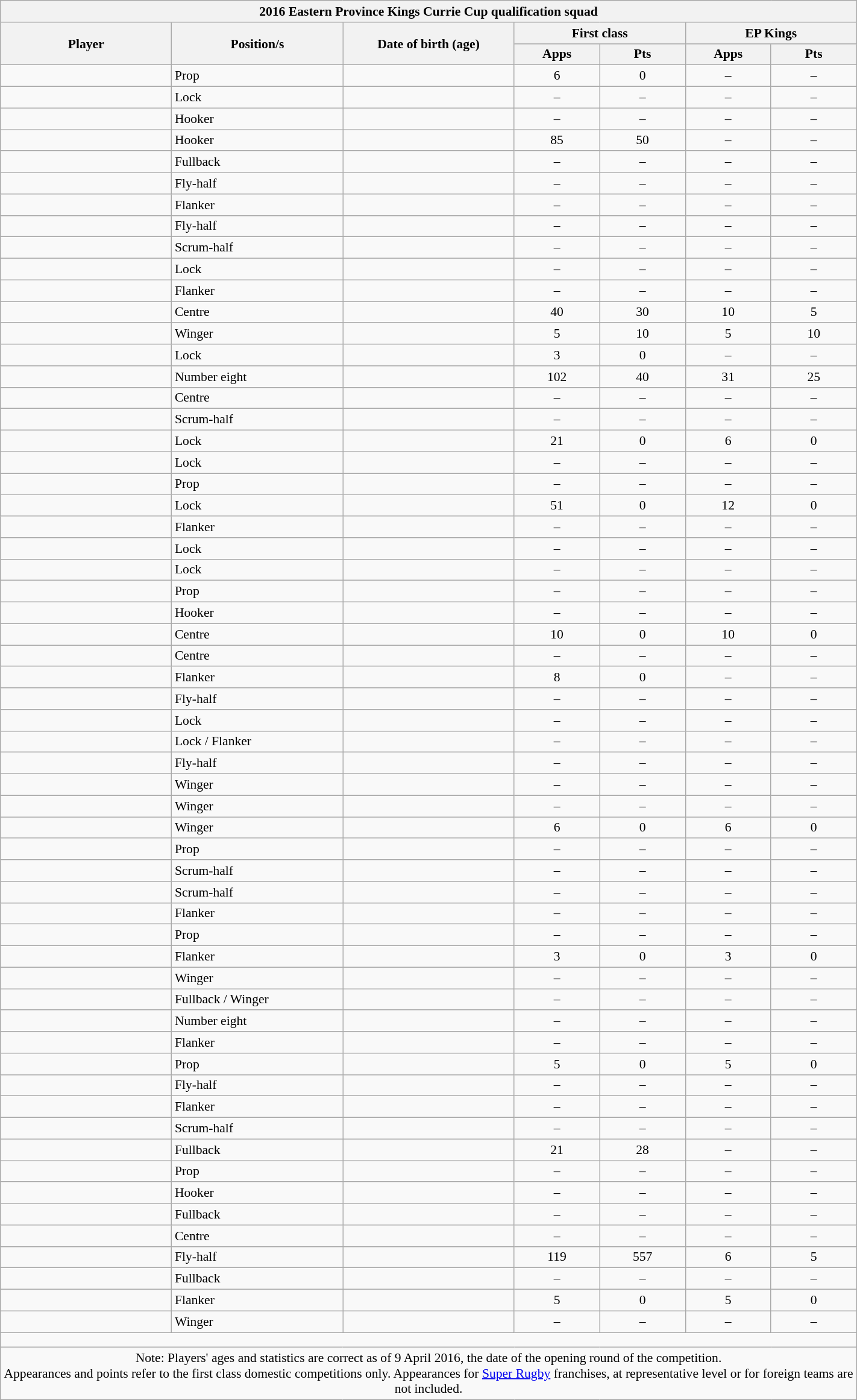<table class="wikitable sortable" style="text-align:left; font-size:90%; width:75%">
<tr>
<th colspan=100%>2016 Eastern Province Kings Currie Cup qualification squad</th>
</tr>
<tr>
<th style="width:20%;" rowspan=2>Player</th>
<th style="width:20%;" rowspan=2>Position/s</th>
<th style="width:20%;" rowspan=2>Date of birth (age)</th>
<th colspan=2>First class</th>
<th colspan=2>EP Kings</th>
</tr>
<tr>
<th style="width:10%;">Apps</th>
<th style="width:10%;">Pts</th>
<th style="width:10%;">Apps</th>
<th style="width:10%;">Pts<br></th>
</tr>
<tr>
<td> </td>
<td>Prop</td>
<td></td>
<td style="text-align:center;">6</td>
<td style="text-align:center;">0</td>
<td style="text-align:center;">–</td>
<td style="text-align:center;">–</td>
</tr>
<tr>
<td> </td>
<td>Lock</td>
<td></td>
<td style="text-align:center;">–</td>
<td style="text-align:center;">–</td>
<td style="text-align:center;">–</td>
<td style="text-align:center;">–</td>
</tr>
<tr>
<td> </td>
<td>Hooker</td>
<td></td>
<td style="text-align:center;">–</td>
<td style="text-align:center;">–</td>
<td style="text-align:center;">–</td>
<td style="text-align:center;">–</td>
</tr>
<tr>
<td> </td>
<td>Hooker</td>
<td></td>
<td style="text-align:center;">85</td>
<td style="text-align:center;">50</td>
<td style="text-align:center;">–</td>
<td style="text-align:center;">–</td>
</tr>
<tr>
<td> </td>
<td>Fullback</td>
<td></td>
<td style="text-align:center;">–</td>
<td style="text-align:center;">–</td>
<td style="text-align:center;">–</td>
<td style="text-align:center;">–</td>
</tr>
<tr>
<td> </td>
<td>Fly-half</td>
<td></td>
<td style="text-align:center;">–</td>
<td style="text-align:center;">–</td>
<td style="text-align:center;">–</td>
<td style="text-align:center;">–</td>
</tr>
<tr>
<td> </td>
<td>Flanker</td>
<td></td>
<td style="text-align:center;">–</td>
<td style="text-align:center;">–</td>
<td style="text-align:center;">–</td>
<td style="text-align:center;">–</td>
</tr>
<tr>
<td> </td>
<td>Fly-half</td>
<td></td>
<td style="text-align:center;">–</td>
<td style="text-align:center;">–</td>
<td style="text-align:center;">–</td>
<td style="text-align:center;">–</td>
</tr>
<tr>
<td> </td>
<td>Scrum-half</td>
<td></td>
<td style="text-align:center;">–</td>
<td style="text-align:center;">–</td>
<td style="text-align:center;">–</td>
<td style="text-align:center;">–</td>
</tr>
<tr>
<td> </td>
<td>Lock</td>
<td></td>
<td style="text-align:center;">–</td>
<td style="text-align:center;">–</td>
<td style="text-align:center;">–</td>
<td style="text-align:center;">–</td>
</tr>
<tr>
<td> </td>
<td>Flanker</td>
<td></td>
<td style="text-align:center;">–</td>
<td style="text-align:center;">–</td>
<td style="text-align:center;">–</td>
<td style="text-align:center;">–</td>
</tr>
<tr>
<td> </td>
<td>Centre</td>
<td></td>
<td style="text-align:center;">40</td>
<td style="text-align:center;">30</td>
<td style="text-align:center;">10</td>
<td style="text-align:center;">5</td>
</tr>
<tr>
<td> </td>
<td>Winger</td>
<td></td>
<td style="text-align:center;">5</td>
<td style="text-align:center;">10</td>
<td style="text-align:center;">5</td>
<td style="text-align:center;">10</td>
</tr>
<tr>
<td> </td>
<td>Lock</td>
<td></td>
<td style="text-align:center;">3</td>
<td style="text-align:center;">0</td>
<td style="text-align:center;">–</td>
<td style="text-align:center;">–</td>
</tr>
<tr>
<td> </td>
<td>Number eight</td>
<td></td>
<td style="text-align:center;">102</td>
<td style="text-align:center;">40</td>
<td style="text-align:center;">31</td>
<td style="text-align:center;">25</td>
</tr>
<tr>
<td> </td>
<td>Centre</td>
<td></td>
<td style="text-align:center;">–</td>
<td style="text-align:center;">–</td>
<td style="text-align:center;">–</td>
<td style="text-align:center;">–</td>
</tr>
<tr>
<td> </td>
<td>Scrum-half</td>
<td></td>
<td style="text-align:center;">–</td>
<td style="text-align:center;">–</td>
<td style="text-align:center;">–</td>
<td style="text-align:center;">–</td>
</tr>
<tr>
<td> </td>
<td>Lock</td>
<td></td>
<td style="text-align:center;">21</td>
<td style="text-align:center;">0</td>
<td style="text-align:center;">6</td>
<td style="text-align:center;">0</td>
</tr>
<tr>
<td> </td>
<td>Lock</td>
<td></td>
<td style="text-align:center;">–</td>
<td style="text-align:center;">–</td>
<td style="text-align:center;">–</td>
<td style="text-align:center;">–</td>
</tr>
<tr>
<td> </td>
<td>Prop</td>
<td></td>
<td style="text-align:center;">–</td>
<td style="text-align:center;">–</td>
<td style="text-align:center;">–</td>
<td style="text-align:center;">–</td>
</tr>
<tr>
<td> </td>
<td>Lock</td>
<td></td>
<td style="text-align:center;">51</td>
<td style="text-align:center;">0</td>
<td style="text-align:center;">12</td>
<td style="text-align:center;">0</td>
</tr>
<tr>
<td> </td>
<td>Flanker</td>
<td></td>
<td style="text-align:center;">–</td>
<td style="text-align:center;">–</td>
<td style="text-align:center;">–</td>
<td style="text-align:center;">–</td>
</tr>
<tr>
<td> </td>
<td>Lock</td>
<td></td>
<td style="text-align:center;">–</td>
<td style="text-align:center;">–</td>
<td style="text-align:center;">–</td>
<td style="text-align:center;">–</td>
</tr>
<tr>
<td> </td>
<td>Lock</td>
<td></td>
<td style="text-align:center;">–</td>
<td style="text-align:center;">–</td>
<td style="text-align:center;">–</td>
<td style="text-align:center;">–</td>
</tr>
<tr>
<td> </td>
<td>Prop</td>
<td></td>
<td style="text-align:center;">–</td>
<td style="text-align:center;">–</td>
<td style="text-align:center;">–</td>
<td style="text-align:center;">–</td>
</tr>
<tr>
<td> </td>
<td>Hooker</td>
<td></td>
<td style="text-align:center;">–</td>
<td style="text-align:center;">–</td>
<td style="text-align:center;">–</td>
<td style="text-align:center;">–</td>
</tr>
<tr>
<td> </td>
<td>Centre</td>
<td></td>
<td style="text-align:center;">10</td>
<td style="text-align:center;">0</td>
<td style="text-align:center;">10</td>
<td style="text-align:center;">0</td>
</tr>
<tr>
<td> </td>
<td>Centre</td>
<td></td>
<td style="text-align:center;">–</td>
<td style="text-align:center;">–</td>
<td style="text-align:center;">–</td>
<td style="text-align:center;">–</td>
</tr>
<tr>
<td> </td>
<td>Flanker</td>
<td></td>
<td style="text-align:center;">8</td>
<td style="text-align:center;">0</td>
<td style="text-align:center;">–</td>
<td style="text-align:center;">–</td>
</tr>
<tr>
<td> </td>
<td>Fly-half</td>
<td></td>
<td style="text-align:center;">–</td>
<td style="text-align:center;">–</td>
<td style="text-align:center;">–</td>
<td style="text-align:center;">–</td>
</tr>
<tr>
<td> </td>
<td>Lock</td>
<td></td>
<td style="text-align:center;">–</td>
<td style="text-align:center;">–</td>
<td style="text-align:center;">–</td>
<td style="text-align:center;">–</td>
</tr>
<tr>
<td> </td>
<td>Lock / Flanker</td>
<td></td>
<td style="text-align:center;">–</td>
<td style="text-align:center;">–</td>
<td style="text-align:center;">–</td>
<td style="text-align:center;">–</td>
</tr>
<tr>
<td> </td>
<td>Fly-half</td>
<td></td>
<td style="text-align:center;">–</td>
<td style="text-align:center;">–</td>
<td style="text-align:center;">–</td>
<td style="text-align:center;">–</td>
</tr>
<tr>
<td> </td>
<td>Winger</td>
<td></td>
<td style="text-align:center;">–</td>
<td style="text-align:center;">–</td>
<td style="text-align:center;">–</td>
<td style="text-align:center;">–</td>
</tr>
<tr>
<td> </td>
<td>Winger</td>
<td></td>
<td style="text-align:center;">–</td>
<td style="text-align:center;">–</td>
<td style="text-align:center;">–</td>
<td style="text-align:center;">–</td>
</tr>
<tr>
<td> </td>
<td>Winger</td>
<td></td>
<td style="text-align:center;">6</td>
<td style="text-align:center;">0</td>
<td style="text-align:center;">6</td>
<td style="text-align:center;">0</td>
</tr>
<tr>
<td> </td>
<td>Prop</td>
<td></td>
<td style="text-align:center;">–</td>
<td style="text-align:center;">–</td>
<td style="text-align:center;">–</td>
<td style="text-align:center;">–</td>
</tr>
<tr>
<td> </td>
<td>Scrum-half</td>
<td></td>
<td style="text-align:center;">–</td>
<td style="text-align:center;">–</td>
<td style="text-align:center;">–</td>
<td style="text-align:center;">–</td>
</tr>
<tr>
<td> </td>
<td>Scrum-half</td>
<td></td>
<td style="text-align:center;">–</td>
<td style="text-align:center;">–</td>
<td style="text-align:center;">–</td>
<td style="text-align:center;">–</td>
</tr>
<tr>
<td> </td>
<td>Flanker</td>
<td></td>
<td style="text-align:center;">–</td>
<td style="text-align:center;">–</td>
<td style="text-align:center;">–</td>
<td style="text-align:center;">–</td>
</tr>
<tr>
<td> </td>
<td>Prop</td>
<td></td>
<td style="text-align:center;">–</td>
<td style="text-align:center;">–</td>
<td style="text-align:center;">–</td>
<td style="text-align:center;">–</td>
</tr>
<tr>
<td> </td>
<td>Flanker</td>
<td></td>
<td style="text-align:center;">3</td>
<td style="text-align:center;">0</td>
<td style="text-align:center;">3</td>
<td style="text-align:center;">0</td>
</tr>
<tr>
<td> </td>
<td>Winger</td>
<td></td>
<td style="text-align:center;">–</td>
<td style="text-align:center;">–</td>
<td style="text-align:center;">–</td>
<td style="text-align:center;">–</td>
</tr>
<tr>
<td> </td>
<td>Fullback / Winger</td>
<td></td>
<td style="text-align:center;">–</td>
<td style="text-align:center;">–</td>
<td style="text-align:center;">–</td>
<td style="text-align:center;">–</td>
</tr>
<tr>
<td> </td>
<td>Number eight</td>
<td></td>
<td style="text-align:center;">–</td>
<td style="text-align:center;">–</td>
<td style="text-align:center;">–</td>
<td style="text-align:center;">–</td>
</tr>
<tr>
<td> </td>
<td>Flanker</td>
<td></td>
<td style="text-align:center;">–</td>
<td style="text-align:center;">–</td>
<td style="text-align:center;">–</td>
<td style="text-align:center;">–</td>
</tr>
<tr>
<td> </td>
<td>Prop</td>
<td></td>
<td style="text-align:center;">5</td>
<td style="text-align:center;">0</td>
<td style="text-align:center;">5</td>
<td style="text-align:center;">0</td>
</tr>
<tr>
<td> </td>
<td>Fly-half</td>
<td></td>
<td style="text-align:center;">–</td>
<td style="text-align:center;">–</td>
<td style="text-align:center;">–</td>
<td style="text-align:center;">–</td>
</tr>
<tr>
<td> </td>
<td>Flanker</td>
<td></td>
<td style="text-align:center;">–</td>
<td style="text-align:center;">–</td>
<td style="text-align:center;">–</td>
<td style="text-align:center;">–</td>
</tr>
<tr>
<td> </td>
<td>Scrum-half</td>
<td></td>
<td style="text-align:center;">–</td>
<td style="text-align:center;">–</td>
<td style="text-align:center;">–</td>
<td style="text-align:center;">–</td>
</tr>
<tr>
<td> </td>
<td>Fullback</td>
<td></td>
<td style="text-align:center;">21</td>
<td style="text-align:center;">28</td>
<td style="text-align:center;">–</td>
<td style="text-align:center;">–</td>
</tr>
<tr>
<td> </td>
<td>Prop</td>
<td></td>
<td style="text-align:center;">–</td>
<td style="text-align:center;">–</td>
<td style="text-align:center;">–</td>
<td style="text-align:center;">–</td>
</tr>
<tr>
<td> </td>
<td>Hooker</td>
<td></td>
<td style="text-align:center;">–</td>
<td style="text-align:center;">–</td>
<td style="text-align:center;">–</td>
<td style="text-align:center;">–</td>
</tr>
<tr>
<td> </td>
<td>Fullback</td>
<td></td>
<td style="text-align:center;">–</td>
<td style="text-align:center;">–</td>
<td style="text-align:center;">–</td>
<td style="text-align:center;">–</td>
</tr>
<tr>
<td> </td>
<td>Centre</td>
<td></td>
<td style="text-align:center;">–</td>
<td style="text-align:center;">–</td>
<td style="text-align:center;">–</td>
<td style="text-align:center;">–</td>
</tr>
<tr>
<td> </td>
<td>Fly-half</td>
<td></td>
<td style="text-align:center;">119</td>
<td style="text-align:center;">557</td>
<td style="text-align:center;">6</td>
<td style="text-align:center;">5</td>
</tr>
<tr>
<td> </td>
<td>Fullback</td>
<td></td>
<td style="text-align:center;">–</td>
<td style="text-align:center;">–</td>
<td style="text-align:center;">–</td>
<td style="text-align:center;">–</td>
</tr>
<tr>
<td> </td>
<td>Flanker</td>
<td></td>
<td style="text-align:center;">5</td>
<td style="text-align:center;">0</td>
<td style="text-align:center;">5</td>
<td style="text-align:center;">0</td>
</tr>
<tr>
<td> </td>
<td>Winger</td>
<td></td>
<td style="text-align:center;">–</td>
<td style="text-align:center;">–</td>
<td style="text-align:center;">–</td>
<td style="text-align:center;">–</td>
</tr>
<tr>
<td colspan="100%" style="height: 10px;"></td>
</tr>
<tr>
<td colspan="100%" style="text-align:center;">Note: Players' ages and statistics are correct as of 9 April 2016, the date of the opening round of the competition. <br> Appearances and points refer to the first class domestic competitions only. Appearances for <a href='#'>Super Rugby</a> franchises, at representative level or for foreign teams are not included.</td>
</tr>
</table>
